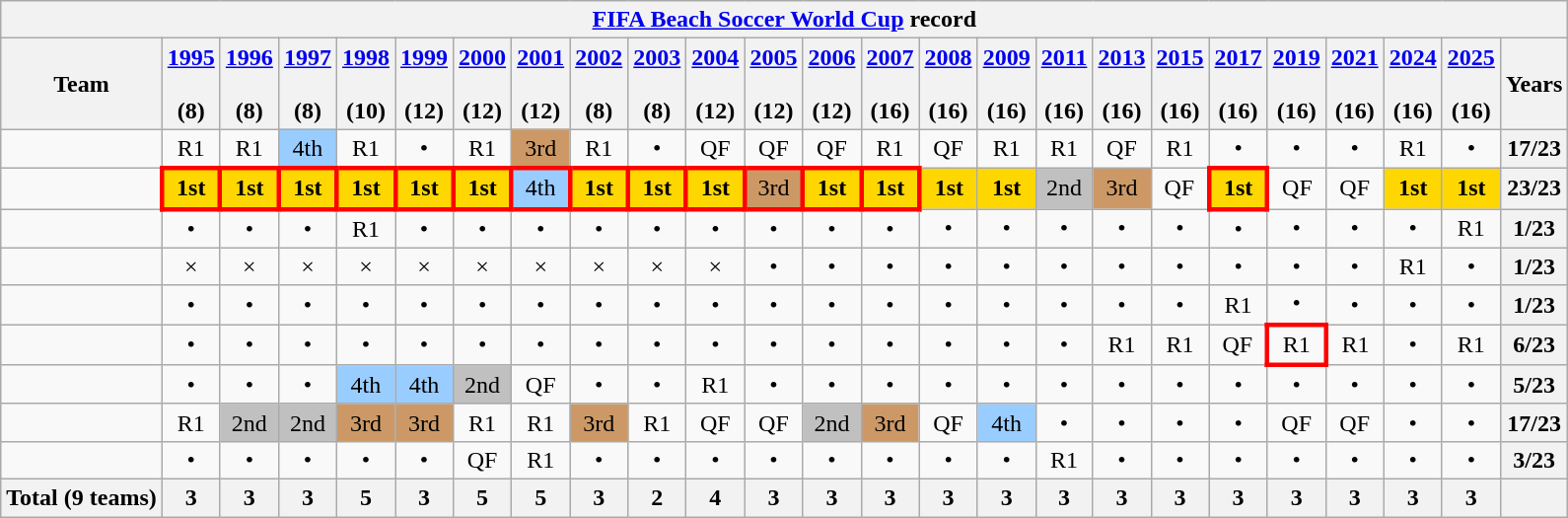<table class="wikitable" style="text-align: center">
<tr>
<th colspan=25><a href='#'>FIFA Beach Soccer World Cup</a> record</th>
</tr>
<tr>
<th>Team</th>
<th><a href='#'>1995</a><br> <br> (8)</th>
<th><a href='#'>1996</a><br> <br> (8)</th>
<th><a href='#'>1997</a><br> <br> (8)</th>
<th><a href='#'>1998</a><br> <br> (10)</th>
<th><a href='#'>1999</a><br> <br> (12)</th>
<th><a href='#'>2000</a><br> <br> (12)</th>
<th><a href='#'>2001</a><br> <br> (12)</th>
<th><a href='#'>2002</a><br> <br> (8)</th>
<th><a href='#'>2003</a><br> <br> (8)</th>
<th><a href='#'>2004</a><br> <br> (12)</th>
<th><a href='#'>2005</a><br> <br> (12)</th>
<th><a href='#'>2006</a><br> <br> (12)</th>
<th><a href='#'>2007</a><br> <br> (16)</th>
<th><a href='#'>2008</a><br> <br> (16)</th>
<th><a href='#'>2009</a><br> <br> (16)</th>
<th><a href='#'>2011</a><br> <br> (16)</th>
<th><a href='#'>2013</a><br> <br> (16)</th>
<th><a href='#'>2015</a><br> <br> (16)</th>
<th><a href='#'>2017</a><br> <br> (16)</th>
<th><a href='#'>2019</a><br> <br> (16)</th>
<th><a href='#'>2021</a><br> <br> (16)</th>
<th><a href='#'>2024</a><br>  <br> (16)</th>
<th><a href='#'>2025</a><br>  <br> (16)</th>
<th>Years</th>
</tr>
<tr>
<td align=left></td>
<td>R1<br></td>
<td>R1<br></td>
<td bgcolor=#9acdff>4th</td>
<td>R1<br></td>
<td>•</td>
<td>R1<br></td>
<td bgcolor=#cc9966>3rd</td>
<td>R1<br></td>
<td>•</td>
<td>QF<br></td>
<td>QF<br></td>
<td>QF<br></td>
<td>R1<br></td>
<td>QF<br></td>
<td>R1<br></td>
<td>R1<br></td>
<td>QF<br></td>
<td>R1<br></td>
<td>•</td>
<td>•</td>
<td>•</td>
<td>R1<br></td>
<td>•</td>
<th>17/23</th>
</tr>
<tr>
<td align=left></td>
<td bgcolor=gold style="border:3px solid red"><strong>1st</strong></td>
<td bgcolor=gold style="border:3px solid red"><strong>1st</strong></td>
<td bgcolor=gold style="border:3px solid red"><strong>1st</strong></td>
<td bgcolor=gold style="border:3px solid red"><strong>1st</strong></td>
<td bgcolor=gold style="border:3px solid red"><strong>1st</strong></td>
<td bgcolor=gold style="border:3px solid red"><strong>1st</strong></td>
<td bgcolor=#9acdff style="border:3px solid red">4th</td>
<td bgcolor=gold style="border:3px solid red"><strong>1st</strong></td>
<td bgcolor=gold style="border:3px solid red"><strong>1st</strong></td>
<td bgcolor=gold style="border:3px solid red"><strong>1st</strong></td>
<td bgcolor=#cc9966 style="border:3px solid red">3rd</td>
<td bgcolor=gold style="border:3px solid red"><strong>1st</strong></td>
<td bgcolor=gold style="border:3px solid red"><strong>1st</strong></td>
<td bgcolor=gold><strong>1st</strong></td>
<td bgcolor=gold><strong>1st</strong></td>
<td bgcolor=silver>2nd</td>
<td bgcolor=#cc9966>3rd</td>
<td>QF<br></td>
<td bgcolor=gold style="border:3px solid red"><strong>1st</strong></td>
<td>QF<br></td>
<td>QF<br></td>
<td bgcolor=gold><strong>1st</strong></td>
<td bgcolor=gold><strong>1st</strong></td>
<th>23/23</th>
</tr>
<tr>
<td align=left></td>
<td>•</td>
<td>•</td>
<td>•</td>
<td>R1<br></td>
<td>•</td>
<td>•</td>
<td>•</td>
<td>•</td>
<td>•</td>
<td>•</td>
<td>•</td>
<td>•</td>
<td>•</td>
<td>•</td>
<td>•</td>
<td>•</td>
<td>•</td>
<td>•</td>
<td>•</td>
<td>•</td>
<td>•</td>
<td>•</td>
<td>R1</td>
<th>1/23</th>
</tr>
<tr>
<td align=left></td>
<td>×</td>
<td>×</td>
<td>×</td>
<td>×</td>
<td>×</td>
<td>×</td>
<td>×</td>
<td>×</td>
<td>×</td>
<td>×</td>
<td>•</td>
<td>•</td>
<td>•</td>
<td>•</td>
<td>•</td>
<td>•</td>
<td>•</td>
<td>•</td>
<td>•</td>
<td>•</td>
<td>•</td>
<td>R1<br></td>
<td>•</td>
<th>1/23</th>
</tr>
<tr>
<td align=left></td>
<td>•</td>
<td>•</td>
<td>•</td>
<td>•</td>
<td>•</td>
<td>•</td>
<td>•</td>
<td>•</td>
<td>•</td>
<td>•</td>
<td>•</td>
<td>•</td>
<td>•</td>
<td>•</td>
<td>•</td>
<td>•</td>
<td>•</td>
<td>•</td>
<td>R1<br></td>
<td>•</td>
<td>•</td>
<td>•</td>
<td>•</td>
<th>1/23</th>
</tr>
<tr>
<td align=left></td>
<td>•</td>
<td>•</td>
<td>•</td>
<td>•</td>
<td>•</td>
<td>•</td>
<td>•</td>
<td>•</td>
<td>•</td>
<td>•</td>
<td>•</td>
<td>•</td>
<td>•</td>
<td>•</td>
<td>•</td>
<td>•</td>
<td>R1<br></td>
<td>R1<br></td>
<td>QF<br></td>
<td style="border:3px solid red">R1<br></td>
<td>R1<br></td>
<td>•</td>
<td>R1</td>
<th>6/23</th>
</tr>
<tr>
<td align=left></td>
<td>•</td>
<td>•</td>
<td>•</td>
<td bgcolor=#9acdff>4th</td>
<td bgcolor=#9acdff>4th</td>
<td bgcolor=silver>2nd</td>
<td>QF<br></td>
<td>•</td>
<td>•</td>
<td>R1<br></td>
<td>•</td>
<td>•</td>
<td>•</td>
<td>•</td>
<td>•</td>
<td>•</td>
<td>•</td>
<td>•</td>
<td>•</td>
<td>•</td>
<td>•</td>
<td>•</td>
<td>•</td>
<th>5/23</th>
</tr>
<tr>
<td align=left></td>
<td>R1<br></td>
<td bgcolor=silver>2nd</td>
<td bgcolor=silver>2nd</td>
<td bgcolor=#cc9966>3rd</td>
<td bgcolor=#cc9966>3rd</td>
<td>R1<br></td>
<td>R1<br></td>
<td bgcolor=#cc9966>3rd</td>
<td>R1<br></td>
<td>QF<br></td>
<td>QF<br></td>
<td bgcolor=silver>2nd</td>
<td bgcolor=#cc9966>3rd</td>
<td>QF<br></td>
<td bgcolor=#9acdff>4th</td>
<td>•</td>
<td>•</td>
<td>•</td>
<td>•</td>
<td>QF<br></td>
<td>QF<br></td>
<td>•</td>
<td>•</td>
<th>17/23</th>
</tr>
<tr>
<td align=left></td>
<td>•</td>
<td>•</td>
<td>•</td>
<td>•</td>
<td>•</td>
<td>QF<br></td>
<td>R1<br></td>
<td>•</td>
<td>•</td>
<td>•</td>
<td>•</td>
<td>•</td>
<td>•</td>
<td>•</td>
<td>•</td>
<td>R1<br></td>
<td>•</td>
<td>•</td>
<td>•</td>
<td>•</td>
<td>•</td>
<td>•</td>
<td>•</td>
<th>3/23</th>
</tr>
<tr>
<th align=centre><strong>Total (9 teams)</strong></th>
<th><strong>3</strong></th>
<th><strong>3</strong></th>
<th><strong>3</strong></th>
<th><strong>5</strong></th>
<th><strong>3</strong></th>
<th><strong>5</strong></th>
<th><strong>5</strong></th>
<th><strong>3</strong></th>
<th><strong>2</strong></th>
<th><strong>4</strong></th>
<th><strong>3</strong></th>
<th><strong>3</strong></th>
<th><strong>3</strong></th>
<th><strong>3</strong></th>
<th><strong>3</strong></th>
<th><strong>3</strong></th>
<th><strong>3</strong></th>
<th><strong>3</strong></th>
<th><strong>3</strong></th>
<th><strong>3</strong></th>
<th><strong>3</strong></th>
<th><strong>3</strong></th>
<th><strong>3</strong></th>
<th></th>
</tr>
</table>
